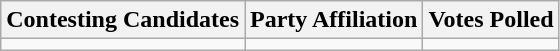<table class="wikitable sortable">
<tr>
<th>Contesting Candidates</th>
<th>Party Affiliation</th>
<th>Votes Polled</th>
</tr>
<tr>
<td></td>
<td></td>
<td></td>
</tr>
</table>
